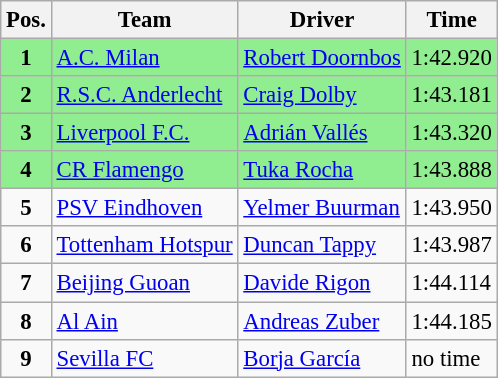<table class=wikitable style="font-size:95%">
<tr>
<th>Pos.</th>
<th>Team</th>
<th>Driver</th>
<th>Time</th>
</tr>
<tr style="background:lightgreen;">
<td align="center"><strong>1</strong></td>
<td> <a href='#'>A.C. Milan</a></td>
<td> <a href='#'>Robert Doornbos</a></td>
<td>1:42.920</td>
</tr>
<tr style="background:lightgreen;">
<td align="center"><strong>2</strong></td>
<td> <a href='#'>R.S.C. Anderlecht</a></td>
<td> <a href='#'>Craig Dolby</a></td>
<td>1:43.181</td>
</tr>
<tr style="background:lightgreen;">
<td align="center"><strong>3</strong></td>
<td> <a href='#'>Liverpool F.C.</a></td>
<td> <a href='#'>Adrián Vallés</a></td>
<td>1:43.320</td>
</tr>
<tr style="background:lightgreen;">
<td align="center"><strong>4</strong></td>
<td> <a href='#'>CR Flamengo</a></td>
<td> <a href='#'>Tuka Rocha</a></td>
<td>1:43.888</td>
</tr>
<tr>
<td align="center"><strong>5</strong></td>
<td> <a href='#'>PSV Eindhoven</a></td>
<td> <a href='#'>Yelmer Buurman</a></td>
<td>1:43.950</td>
</tr>
<tr>
<td align="center"><strong>6</strong></td>
<td> <a href='#'>Tottenham Hotspur</a></td>
<td> <a href='#'>Duncan Tappy</a></td>
<td>1:43.987</td>
</tr>
<tr>
<td align="center"><strong>7</strong></td>
<td> <a href='#'>Beijing Guoan</a></td>
<td> <a href='#'>Davide Rigon</a></td>
<td>1:44.114</td>
</tr>
<tr>
<td align="center"><strong>8</strong></td>
<td> <a href='#'>Al Ain</a></td>
<td> <a href='#'>Andreas Zuber</a></td>
<td>1:44.185</td>
</tr>
<tr>
<td align="center"><strong>9</strong></td>
<td> <a href='#'>Sevilla FC</a></td>
<td> <a href='#'>Borja García</a></td>
<td>no time</td>
</tr>
</table>
